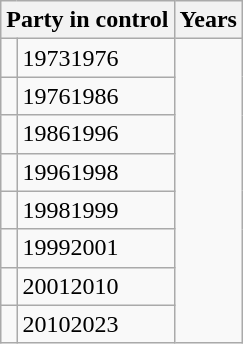<table class="wikitable">
<tr>
<th colspan="2">Party in control</th>
<th>Years</th>
</tr>
<tr>
<td></td>
<td>19731976</td>
</tr>
<tr>
<td></td>
<td>19761986</td>
</tr>
<tr>
<td></td>
<td>19861996</td>
</tr>
<tr>
<td></td>
<td>19961998</td>
</tr>
<tr>
<td></td>
<td>19981999</td>
</tr>
<tr>
<td></td>
<td>19992001</td>
</tr>
<tr>
<td></td>
<td>20012010</td>
</tr>
<tr>
<td></td>
<td>20102023</td>
</tr>
</table>
